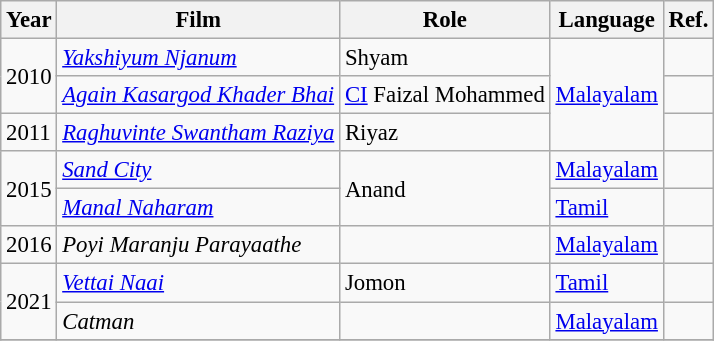<table class="wikitable sortable" style="font-size: 95%;">
<tr>
<th>Year</th>
<th>Film</th>
<th>Role</th>
<th>Language</th>
<th>Ref.</th>
</tr>
<tr>
<td rowspan="2">2010</td>
<td><em><a href='#'>Yakshiyum Njanum</a></em></td>
<td>Shyam</td>
<td rowspan="3"><a href='#'>Malayalam</a></td>
<td></td>
</tr>
<tr>
<td><em><a href='#'>Again Kasargod Khader Bhai</a></em></td>
<td><a href='#'>CI</a> Faizal Mohammed</td>
<td></td>
</tr>
<tr>
<td>2011</td>
<td><em><a href='#'>Raghuvinte Swantham Raziya</a></em></td>
<td>Riyaz</td>
<td></td>
</tr>
<tr>
<td rowspan="2">2015</td>
<td><em><a href='#'>Sand City</a></em></td>
<td rowspan="2">Anand</td>
<td><a href='#'>Malayalam</a></td>
<td></td>
</tr>
<tr>
<td><em><a href='#'>Manal Naharam</a></em></td>
<td><a href='#'>Tamil</a></td>
<td></td>
</tr>
<tr>
<td>2016</td>
<td><em>Poyi Maranju Parayaathe</em></td>
<td></td>
<td><a href='#'>Malayalam</a></td>
<td></td>
</tr>
<tr>
<td rowspan="2">2021</td>
<td><em><a href='#'>Vettai Naai</a></em></td>
<td>Jomon</td>
<td><a href='#'>Tamil</a></td>
<td></td>
</tr>
<tr>
<td><em>Catman</em></td>
<td></td>
<td><a href='#'>Malayalam</a></td>
<td></td>
</tr>
<tr>
</tr>
</table>
